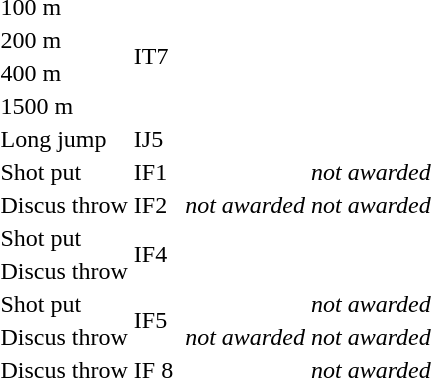<table>
<tr>
<td>100 m</td>
<td rowspan=4>IT7</td>
<td></td>
<td></td>
<td></td>
</tr>
<tr>
<td>200 m</td>
<td></td>
<td></td>
<td></td>
</tr>
<tr>
<td>400 m</td>
<td></td>
<td></td>
<td></td>
</tr>
<tr>
<td>1500 m</td>
<td></td>
<td></td>
<td></td>
</tr>
<tr>
<td>Long jump</td>
<td>IJ5</td>
<td></td>
<td></td>
<td></td>
</tr>
<tr>
<td>Shot put</td>
<td>IF1</td>
<td></td>
<td></td>
<td><em>not awarded</em></td>
</tr>
<tr>
<td>Discus throw</td>
<td>IF2</td>
<td></td>
<td><em>not awarded</em></td>
<td><em>not awarded</em></td>
</tr>
<tr>
<td>Shot put</td>
<td rowspan=2>IF4</td>
<td></td>
<td></td>
<td></td>
</tr>
<tr>
<td>Discus throw</td>
<td></td>
<td></td>
<td></td>
</tr>
<tr>
<td>Shot put</td>
<td rowspan=2>IF5</td>
<td></td>
<td></td>
<td><em>not awarded</em></td>
</tr>
<tr>
<td>Discus throw</td>
<td></td>
<td><em>not awarded</em></td>
<td><em>not awarded</em></td>
</tr>
<tr>
<td>Discus throw</td>
<td>IF 8</td>
<td></td>
<td></td>
<td><em>not awarded</em></td>
</tr>
</table>
